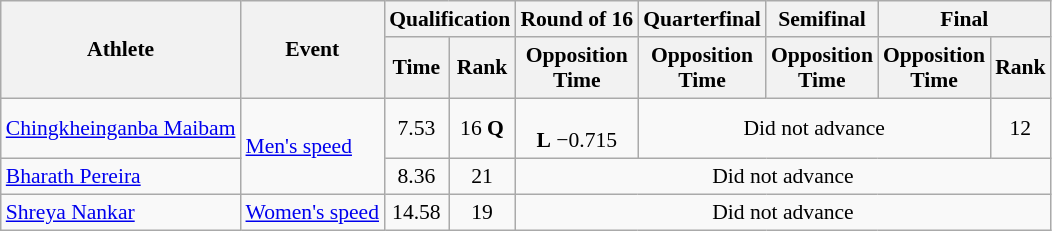<table class="wikitable" style="text-align:center; font-size:90%">
<tr>
<th rowspan="2">Athlete</th>
<th rowspan="2">Event</th>
<th colspan="2">Qualification</th>
<th>Round of 16</th>
<th>Quarterfinal</th>
<th>Semifinal</th>
<th colspan="2">Final</th>
</tr>
<tr>
<th>Time</th>
<th>Rank</th>
<th>Opposition<br>Time</th>
<th>Opposition<br>Time</th>
<th>Opposition<br>Time</th>
<th>Opposition<br>Time</th>
<th>Rank</th>
</tr>
<tr>
<td align=left><a href='#'>Chingkheinganba Maibam</a></td>
<td align=left rowspan="2"><a href='#'>Men's speed</a></td>
<td>7.53</td>
<td>16 <strong>Q</strong></td>
<td><br><strong>L</strong> −0.715</td>
<td colspan="3">Did not advance</td>
<td>12</td>
</tr>
<tr>
<td align=left><a href='#'>Bharath Pereira</a></td>
<td>8.36</td>
<td>21</td>
<td colspan="5">Did not advance</td>
</tr>
<tr>
<td align=left><a href='#'>Shreya Nankar</a></td>
<td align=left><a href='#'>Women's speed</a></td>
<td>14.58</td>
<td>19</td>
<td colspan="5">Did not advance</td>
</tr>
</table>
